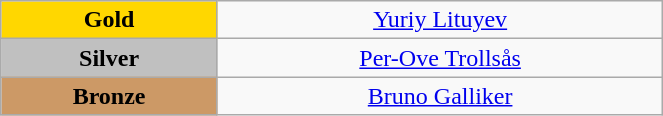<table class="wikitable" style="text-align:center; " width="35%">
<tr>
<td bgcolor="gold"><strong>Gold</strong></td>
<td><a href='#'>Yuriy Lituyev</a><br>  <small><em></em></small></td>
</tr>
<tr>
<td bgcolor="silver"><strong>Silver</strong></td>
<td><a href='#'>Per-Ove Trollsås</a><br>  <small><em></em></small></td>
</tr>
<tr>
<td bgcolor="CC9966"><strong>Bronze</strong></td>
<td><a href='#'>Bruno Galliker</a><br>  <small><em></em></small></td>
</tr>
</table>
